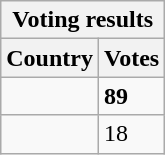<table class="wikitable">
<tr>
<th colspan="2">Voting results</th>
</tr>
<tr>
<th>Country</th>
<th>Votes</th>
</tr>
<tr>
<td></td>
<td><strong>89</strong></td>
</tr>
<tr>
<td></td>
<td>18</td>
</tr>
</table>
